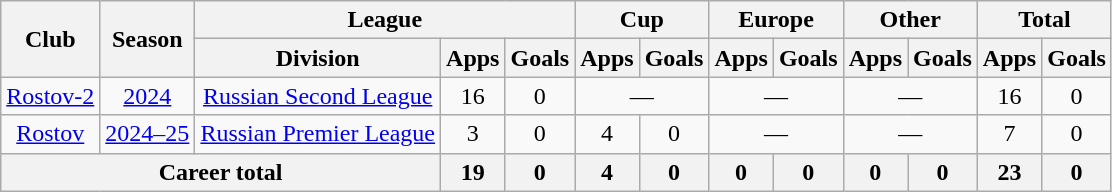<table class="wikitable" style="text-align: center;">
<tr>
<th rowspan="2">Club</th>
<th rowspan="2">Season</th>
<th colspan="3">League</th>
<th colspan="2">Cup</th>
<th colspan="2">Europe</th>
<th colspan="2">Other</th>
<th colspan="2">Total</th>
</tr>
<tr>
<th>Division</th>
<th>Apps</th>
<th>Goals</th>
<th>Apps</th>
<th>Goals</th>
<th>Apps</th>
<th>Goals</th>
<th>Apps</th>
<th>Goals</th>
<th>Apps</th>
<th>Goals</th>
</tr>
<tr>
<td><a href='#'>Rostov-2</a></td>
<td><a href='#'>2024</a></td>
<td><a href='#'>Russian Second League</a></td>
<td>16</td>
<td>0</td>
<td colspan="2">—</td>
<td colspan="2">—</td>
<td colspan="2">—</td>
<td>16</td>
<td>0</td>
</tr>
<tr>
<td><a href='#'>Rostov</a></td>
<td><a href='#'>2024–25</a></td>
<td><a href='#'>Russian Premier League</a></td>
<td>3</td>
<td>0</td>
<td>4</td>
<td>0</td>
<td colspan="2">—</td>
<td colspan="2">—</td>
<td>7</td>
<td>0</td>
</tr>
<tr>
<th colspan="3">Career total</th>
<th>19</th>
<th>0</th>
<th>4</th>
<th>0</th>
<th>0</th>
<th>0</th>
<th>0</th>
<th>0</th>
<th>23</th>
<th>0</th>
</tr>
</table>
